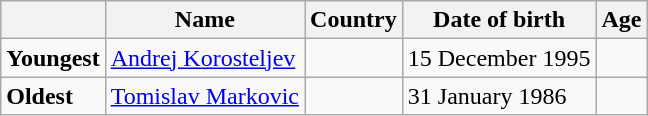<table class="wikitable">
<tr>
<th></th>
<th><strong>Name</strong></th>
<th><strong>Country</strong></th>
<th><strong>Date of birth</strong></th>
<th><strong>Age</strong></th>
</tr>
<tr>
<td><strong>Youngest</strong></td>
<td><a href='#'>Andrej Korosteljev</a></td>
<td></td>
<td>15 December 1995</td>
<td></td>
</tr>
<tr>
<td><strong>Oldest</strong></td>
<td><a href='#'>Tomislav Markovic</a></td>
<td></td>
<td>31 January 1986</td>
<td></td>
</tr>
</table>
